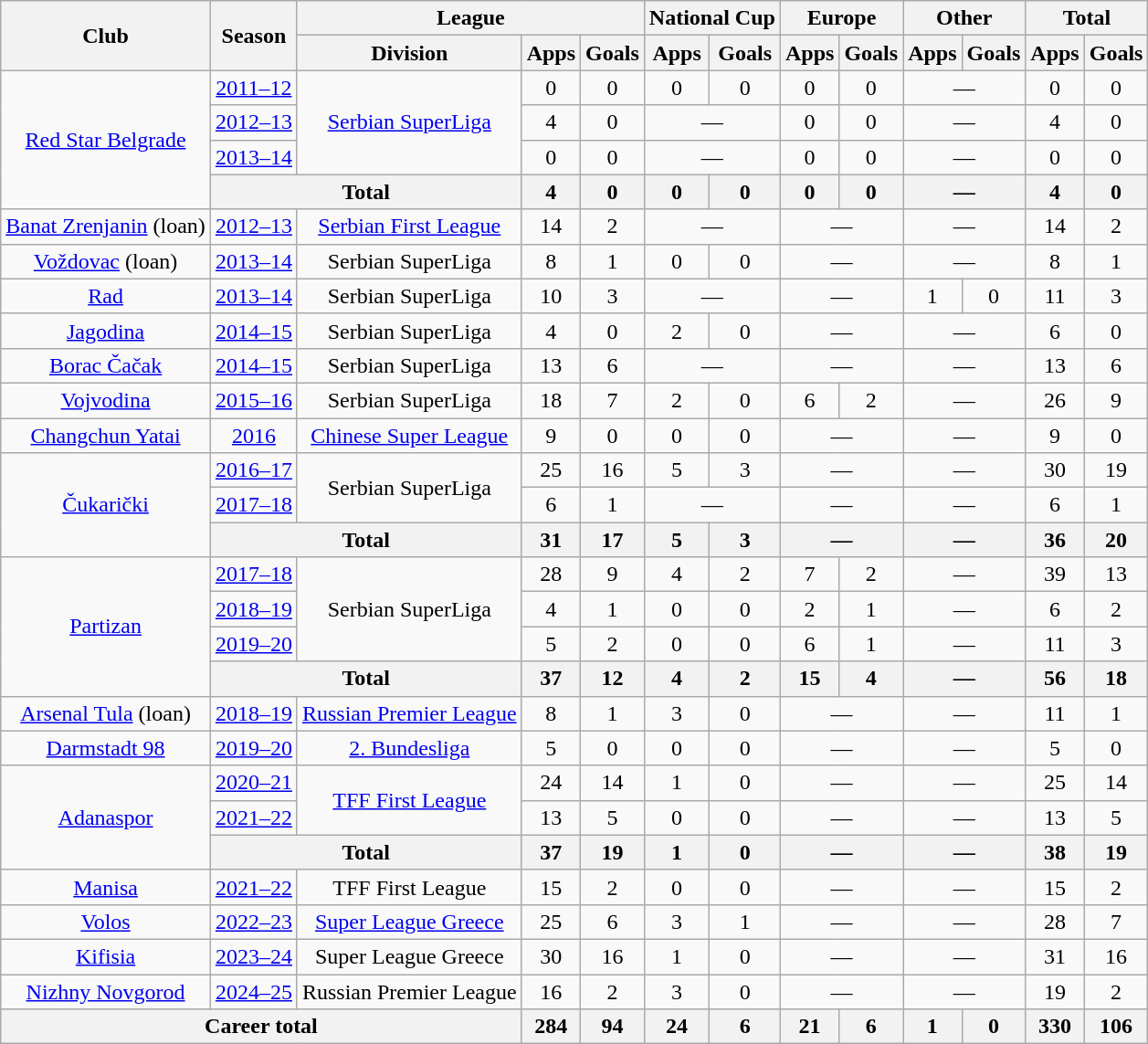<table class="wikitable" style="text-align: center">
<tr>
<th rowspan="2">Club</th>
<th rowspan="2">Season</th>
<th colspan="3">League</th>
<th colspan="2">National Cup</th>
<th colspan="2">Europe</th>
<th colspan="2">Other</th>
<th colspan="2">Total</th>
</tr>
<tr>
<th>Division</th>
<th>Apps</th>
<th>Goals</th>
<th>Apps</th>
<th>Goals</th>
<th>Apps</th>
<th>Goals</th>
<th>Apps</th>
<th>Goals</th>
<th>Apps</th>
<th>Goals</th>
</tr>
<tr>
<td rowspan="4"><a href='#'>Red Star Belgrade</a></td>
<td><a href='#'>2011–12</a></td>
<td rowspan="3"><a href='#'>Serbian SuperLiga</a></td>
<td>0</td>
<td>0</td>
<td>0</td>
<td>0</td>
<td>0</td>
<td>0</td>
<td colspan="2">—</td>
<td>0</td>
<td>0</td>
</tr>
<tr>
<td><a href='#'>2012–13</a></td>
<td>4</td>
<td>0</td>
<td colspan="2">—</td>
<td>0</td>
<td>0</td>
<td colspan="2">—</td>
<td>4</td>
<td>0</td>
</tr>
<tr>
<td><a href='#'>2013–14</a></td>
<td>0</td>
<td>0</td>
<td colspan="2">—</td>
<td>0</td>
<td>0</td>
<td colspan="2">—</td>
<td>0</td>
<td>0</td>
</tr>
<tr>
<th colspan="2">Total</th>
<th>4</th>
<th>0</th>
<th>0</th>
<th>0</th>
<th>0</th>
<th>0</th>
<th colspan="2">—</th>
<th>4</th>
<th>0</th>
</tr>
<tr>
<td><a href='#'>Banat Zrenjanin</a> (loan)</td>
<td><a href='#'>2012–13</a></td>
<td><a href='#'>Serbian First League</a></td>
<td>14</td>
<td>2</td>
<td colspan="2">—</td>
<td colspan="2">—</td>
<td colspan="2">—</td>
<td>14</td>
<td>2</td>
</tr>
<tr>
<td><a href='#'>Voždovac</a> (loan)</td>
<td><a href='#'>2013–14</a></td>
<td>Serbian SuperLiga</td>
<td>8</td>
<td>1</td>
<td>0</td>
<td>0</td>
<td colspan="2">—</td>
<td colspan="2">—</td>
<td>8</td>
<td>1</td>
</tr>
<tr>
<td><a href='#'>Rad</a></td>
<td><a href='#'>2013–14</a></td>
<td>Serbian SuperLiga</td>
<td>10</td>
<td>3</td>
<td colspan="2">—</td>
<td colspan="2">—</td>
<td>1</td>
<td>0</td>
<td>11</td>
<td>3</td>
</tr>
<tr>
<td><a href='#'>Jagodina</a></td>
<td><a href='#'>2014–15</a></td>
<td>Serbian SuperLiga</td>
<td>4</td>
<td>0</td>
<td>2</td>
<td>0</td>
<td colspan="2">—</td>
<td colspan="2">—</td>
<td>6</td>
<td>0</td>
</tr>
<tr>
<td><a href='#'>Borac Čačak</a></td>
<td><a href='#'>2014–15</a></td>
<td>Serbian SuperLiga</td>
<td>13</td>
<td>6</td>
<td colspan="2">—</td>
<td colspan="2">—</td>
<td colspan="2">—</td>
<td>13</td>
<td>6</td>
</tr>
<tr>
<td><a href='#'>Vojvodina</a></td>
<td><a href='#'>2015–16</a></td>
<td>Serbian SuperLiga</td>
<td>18</td>
<td>7</td>
<td>2</td>
<td>0</td>
<td>6</td>
<td>2</td>
<td colspan="2">—</td>
<td>26</td>
<td>9</td>
</tr>
<tr>
<td><a href='#'>Changchun Yatai</a></td>
<td><a href='#'>2016</a></td>
<td><a href='#'>Chinese Super League</a></td>
<td>9</td>
<td>0</td>
<td>0</td>
<td>0</td>
<td colspan="2">—</td>
<td colspan="2">—</td>
<td>9</td>
<td>0</td>
</tr>
<tr>
<td rowspan="3"><a href='#'>Čukarički</a></td>
<td><a href='#'>2016–17</a></td>
<td rowspan="2">Serbian SuperLiga</td>
<td>25</td>
<td>16</td>
<td>5</td>
<td>3</td>
<td colspan="2">—</td>
<td colspan="2">—</td>
<td>30</td>
<td>19</td>
</tr>
<tr>
<td><a href='#'>2017–18</a></td>
<td>6</td>
<td>1</td>
<td colspan="2">—</td>
<td colspan="2">—</td>
<td colspan="2">—</td>
<td>6</td>
<td>1</td>
</tr>
<tr>
<th colspan="2">Total</th>
<th>31</th>
<th>17</th>
<th>5</th>
<th>3</th>
<th colspan="2">—</th>
<th colspan="2">—</th>
<th>36</th>
<th>20</th>
</tr>
<tr>
<td rowspan="4"><a href='#'>Partizan</a></td>
<td><a href='#'>2017–18</a></td>
<td rowspan="3">Serbian SuperLiga</td>
<td>28</td>
<td>9</td>
<td>4</td>
<td>2</td>
<td>7</td>
<td>2</td>
<td colspan="2">—</td>
<td>39</td>
<td>13</td>
</tr>
<tr>
<td><a href='#'>2018–19</a></td>
<td>4</td>
<td>1</td>
<td>0</td>
<td>0</td>
<td>2</td>
<td>1</td>
<td colspan="2">—</td>
<td>6</td>
<td>2</td>
</tr>
<tr>
<td><a href='#'>2019–20</a></td>
<td>5</td>
<td>2</td>
<td>0</td>
<td>0</td>
<td>6</td>
<td>1</td>
<td colspan="2">—</td>
<td>11</td>
<td>3</td>
</tr>
<tr>
<th colspan="2">Total</th>
<th>37</th>
<th>12</th>
<th>4</th>
<th>2</th>
<th>15</th>
<th>4</th>
<th colspan="2">—</th>
<th>56</th>
<th>18</th>
</tr>
<tr>
<td><a href='#'>Arsenal Tula</a> (loan)</td>
<td><a href='#'>2018–19</a></td>
<td><a href='#'>Russian Premier League</a></td>
<td>8</td>
<td>1</td>
<td>3</td>
<td>0</td>
<td colspan="2">—</td>
<td colspan="2">—</td>
<td>11</td>
<td>1</td>
</tr>
<tr>
<td><a href='#'>Darmstadt 98</a></td>
<td><a href='#'>2019–20</a></td>
<td><a href='#'>2. Bundesliga</a></td>
<td>5</td>
<td>0</td>
<td>0</td>
<td>0</td>
<td colspan="2">—</td>
<td colspan="2">—</td>
<td>5</td>
<td>0</td>
</tr>
<tr>
<td rowspan="3"><a href='#'>Adanaspor</a></td>
<td><a href='#'>2020–21</a></td>
<td rowspan="2"><a href='#'>TFF First League</a></td>
<td>24</td>
<td>14</td>
<td>1</td>
<td>0</td>
<td colspan="2">—</td>
<td colspan="2">—</td>
<td>25</td>
<td>14</td>
</tr>
<tr>
<td><a href='#'>2021–22</a></td>
<td>13</td>
<td>5</td>
<td>0</td>
<td>0</td>
<td colspan="2">—</td>
<td colspan="2">—</td>
<td>13</td>
<td>5</td>
</tr>
<tr>
<th colspan="2">Total</th>
<th>37</th>
<th>19</th>
<th>1</th>
<th>0</th>
<th colspan="2">—</th>
<th colspan="2">—</th>
<th>38</th>
<th>19</th>
</tr>
<tr>
<td><a href='#'>Manisa</a></td>
<td><a href='#'>2021–22</a></td>
<td>TFF First League</td>
<td>15</td>
<td>2</td>
<td>0</td>
<td>0</td>
<td colspan="2">—</td>
<td colspan="2">—</td>
<td>15</td>
<td>2</td>
</tr>
<tr>
<td><a href='#'>Volos</a></td>
<td><a href='#'>2022–23</a></td>
<td><a href='#'>Super League Greece</a></td>
<td>25</td>
<td>6</td>
<td>3</td>
<td>1</td>
<td colspan="2">—</td>
<td colspan="2">—</td>
<td>28</td>
<td>7</td>
</tr>
<tr>
<td><a href='#'>Kifisia</a></td>
<td><a href='#'>2023–24</a></td>
<td>Super League Greece</td>
<td>30</td>
<td>16</td>
<td>1</td>
<td>0</td>
<td colspan="2">—</td>
<td colspan="2">—</td>
<td>31</td>
<td>16</td>
</tr>
<tr>
<td><a href='#'>Nizhny Novgorod</a></td>
<td><a href='#'>2024–25</a></td>
<td>Russian Premier League</td>
<td>16</td>
<td>2</td>
<td>3</td>
<td>0</td>
<td colspan="2">—</td>
<td colspan="2">—</td>
<td>19</td>
<td>2</td>
</tr>
<tr>
<th colspan="3">Career total</th>
<th>284</th>
<th>94</th>
<th>24</th>
<th>6</th>
<th>21</th>
<th>6</th>
<th>1</th>
<th>0</th>
<th>330</th>
<th>106</th>
</tr>
</table>
